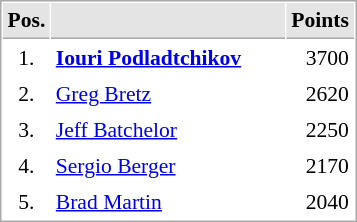<table cellspacing="1" cellpadding="3" style="border:1px solid #AAAAAA;font-size:90%">
<tr bgcolor="#E4E4E4">
<th style="border-bottom:1px solid #AAAAAA" width=10>Pos.</th>
<th style="border-bottom:1px solid #AAAAAA" width=150></th>
<th style="border-bottom:1px solid #AAAAAA" width=20>Points</th>
</tr>
<tr>
<td align="center">1.</td>
<td> <strong><a href='#'>Iouri Podladtchikov</a></strong></td>
<td align="right">3700</td>
</tr>
<tr>
<td align="center">2.</td>
<td> <a href='#'>Greg Bretz</a></td>
<td align="right">2620</td>
</tr>
<tr>
<td align="center">3.</td>
<td> <a href='#'>Jeff Batchelor</a></td>
<td align="right">2250</td>
</tr>
<tr>
<td align="center">4.</td>
<td> <a href='#'>Sergio Berger</a></td>
<td align="right">2170</td>
</tr>
<tr>
<td align="center">5.</td>
<td> <a href='#'>Brad Martin</a></td>
<td align="right">2040</td>
</tr>
</table>
